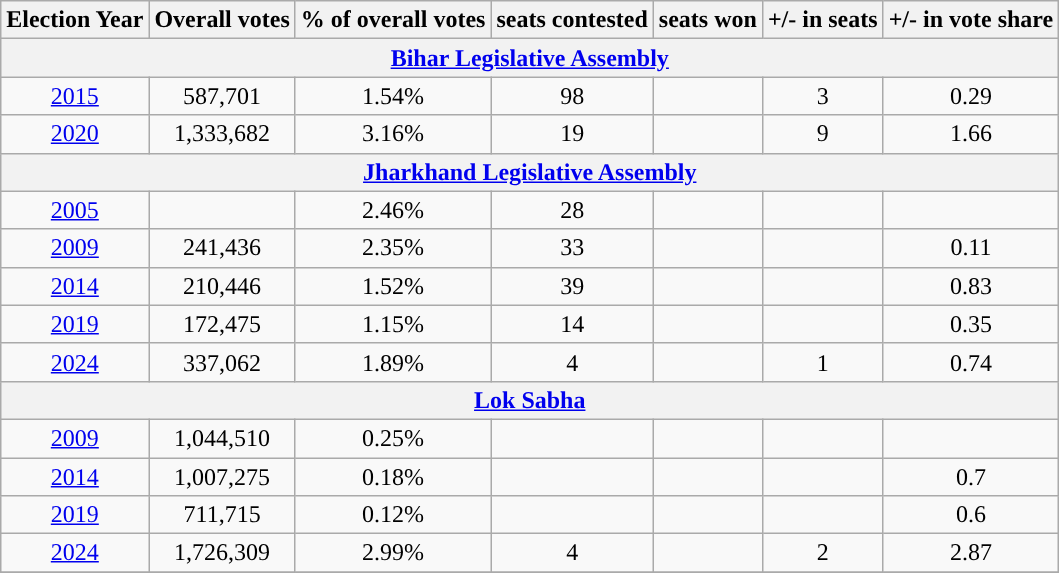<table class="wikitable" style="text-align:center">
<tr>
<th Style="background-color:">Election Year</th>
<th Style="background-color:">Overall votes</th>
<th Style="background-color:">% of overall votes</th>
<th Style="background-color:">seats contested</th>
<th Style="background-color:">seats won</th>
<th Style="background-color:">+/- in seats</th>
<th Style="background-color:">+/- in vote share</th>
</tr>
<tr>
<th colspan=7><a href='#'>Bihar Legislative Assembly</a></th>
</tr>
<tr>
<td><a href='#'>2015</a></td>
<td>587,701</td>
<td>1.54%</td>
<td>98</td>
<td></td>
<td>3</td>
<td>0.29</td>
</tr>
<tr>
<td><a href='#'>2020</a></td>
<td>1,333,682</td>
<td>3.16%</td>
<td>19</td>
<td></td>
<td>9</td>
<td>1.66</td>
</tr>
<tr>
<th colspan=7><a href='#'>Jharkhand Legislative Assembly</a></th>
</tr>
<tr>
<td><a href='#'>2005</a></td>
<td></td>
<td>2.46%</td>
<td>28</td>
<td></td>
<td></td>
<td></td>
</tr>
<tr>
<td><a href='#'>2009</a></td>
<td>241,436</td>
<td>2.35%</td>
<td>33</td>
<td></td>
<td></td>
<td>0.11</td>
</tr>
<tr>
<td><a href='#'>2014</a></td>
<td>210,446</td>
<td>1.52%</td>
<td>39</td>
<td></td>
<td></td>
<td>0.83</td>
</tr>
<tr>
<td><a href='#'>2019</a></td>
<td>172,475</td>
<td>1.15%</td>
<td>14</td>
<td></td>
<td></td>
<td>0.35</td>
</tr>
<tr>
<td><a href='#'>2024</a></td>
<td>337,062</td>
<td>1.89%</td>
<td>4</td>
<td></td>
<td>1</td>
<td>0.74</td>
</tr>
<tr>
<th colspan=7><a href='#'>Lok Sabha</a></th>
</tr>
<tr>
<td><a href='#'>2009</a></td>
<td>1,044,510</td>
<td>0.25%</td>
<td></td>
<td></td>
<td></td>
<td></td>
</tr>
<tr>
<td><a href='#'>2014</a></td>
<td>1,007,275</td>
<td>0.18%</td>
<td></td>
<td></td>
<td></td>
<td>0.7</td>
</tr>
<tr>
<td><a href='#'>2019</a></td>
<td>711,715</td>
<td>0.12%</td>
<td></td>
<td></td>
<td></td>
<td>0.6</td>
</tr>
<tr>
<td><a href='#'>2024</a></td>
<td>1,726,309</td>
<td>2.99%</td>
<td>4</td>
<td></td>
<td>2</td>
<td>2.87</td>
</tr>
<tr>
</tr>
</table>
